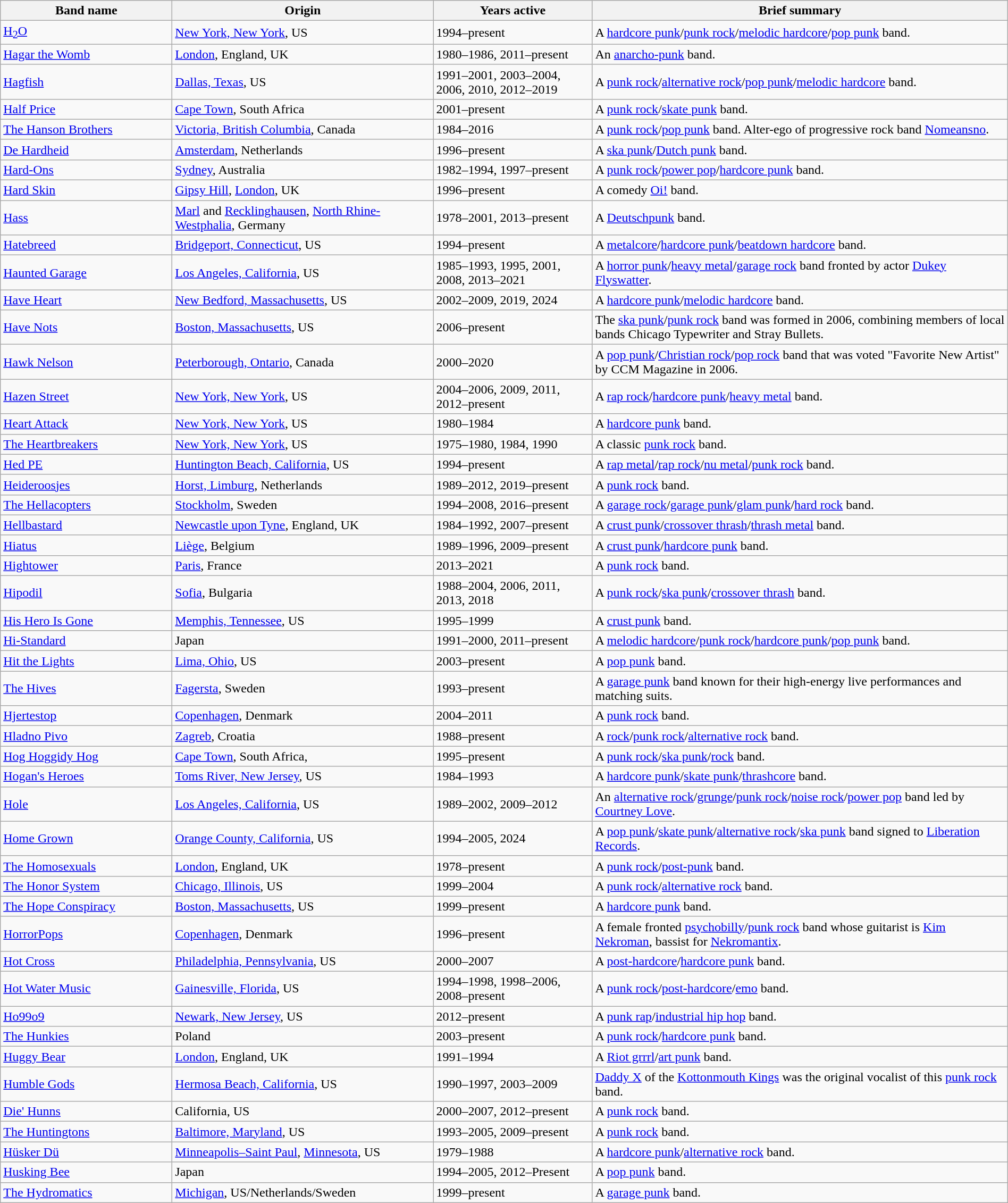<table class="wikitable" style=" width:100%;">
<tr>
<th style="width:13em">Band name</th>
<th style="width:20em">Origin</th>
<th style="width:12em">Years active</th>
<th>Brief summary</th>
</tr>
<tr>
<td><a href='#'>H<sub>2</sub>O</a></td>
<td><a href='#'>New York, New York</a>, US</td>
<td>1994–present</td>
<td>A <a href='#'>hardcore punk</a>/<a href='#'>punk rock</a>/<a href='#'>melodic hardcore</a>/<a href='#'>pop punk</a> band.</td>
</tr>
<tr>
<td><a href='#'>Hagar the Womb</a></td>
<td><a href='#'>London</a>, England, UK</td>
<td>1980–1986, 2011–present</td>
<td>An <a href='#'>anarcho-punk</a> band.</td>
</tr>
<tr>
<td><a href='#'>Hagfish</a></td>
<td><a href='#'>Dallas, Texas</a>, US</td>
<td>1991–2001, 2003–2004, 2006, 2010, 2012–2019</td>
<td>A <a href='#'>punk rock</a>/<a href='#'>alternative rock</a>/<a href='#'>pop punk</a>/<a href='#'>melodic hardcore</a> band.</td>
</tr>
<tr>
<td><a href='#'>Half Price</a></td>
<td><a href='#'>Cape Town</a>, South Africa</td>
<td>2001–present</td>
<td>A <a href='#'>punk rock</a>/<a href='#'>skate punk</a> band.</td>
</tr>
<tr>
<td><a href='#'>The Hanson Brothers</a></td>
<td><a href='#'>Victoria, British Columbia</a>, Canada</td>
<td>1984–2016</td>
<td>A <a href='#'>punk rock</a>/<a href='#'>pop punk</a> band. Alter-ego of progressive rock band <a href='#'>Nomeansno</a>.</td>
</tr>
<tr>
<td><a href='#'>De Hardheid</a></td>
<td><a href='#'>Amsterdam</a>, Netherlands</td>
<td>1996–present</td>
<td>A <a href='#'>ska punk</a>/<a href='#'>Dutch punk</a> band.</td>
</tr>
<tr>
<td><a href='#'>Hard-Ons</a></td>
<td><a href='#'>Sydney</a>, Australia</td>
<td>1982–1994, 1997–present</td>
<td>A <a href='#'>punk rock</a>/<a href='#'>power pop</a>/<a href='#'>hardcore punk</a> band.</td>
</tr>
<tr>
<td><a href='#'>Hard Skin</a></td>
<td><a href='#'>Gipsy Hill</a>, <a href='#'>London</a>, UK</td>
<td>1996–present</td>
<td>A comedy <a href='#'>Oi!</a> band.</td>
</tr>
<tr>
<td><a href='#'>Hass</a></td>
<td><a href='#'>Marl</a> and <a href='#'>Recklinghausen</a>, <a href='#'>North Rhine-Westphalia</a>, Germany</td>
<td>1978–2001, 2013–present</td>
<td>A <a href='#'>Deutschpunk</a> band.</td>
</tr>
<tr>
<td><a href='#'>Hatebreed</a></td>
<td><a href='#'>Bridgeport, Connecticut</a>, US</td>
<td>1994–present</td>
<td>A <a href='#'>metalcore</a>/<a href='#'>hardcore punk</a>/<a href='#'>beatdown hardcore</a> band.</td>
</tr>
<tr>
<td><a href='#'>Haunted Garage</a></td>
<td><a href='#'>Los Angeles, California</a>, US</td>
<td>1985–1993, 1995, 2001, 2008, 2013–2021</td>
<td>A <a href='#'>horror punk</a>/<a href='#'>heavy metal</a>/<a href='#'>garage rock</a> band fronted by actor <a href='#'>Dukey Flyswatter</a>.</td>
</tr>
<tr>
<td><a href='#'>Have Heart</a></td>
<td><a href='#'>New Bedford, Massachusetts</a>, US</td>
<td>2002–2009, 2019, 2024</td>
<td>A <a href='#'>hardcore punk</a>/<a href='#'>melodic hardcore</a> band.</td>
</tr>
<tr>
<td><a href='#'>Have Nots</a></td>
<td><a href='#'>Boston, Massachusetts</a>, US</td>
<td>2006–present</td>
<td>The <a href='#'>ska punk</a>/<a href='#'>punk rock</a> band was formed in 2006, combining members of local bands Chicago Typewriter and Stray Bullets.</td>
</tr>
<tr>
<td><a href='#'>Hawk Nelson</a></td>
<td><a href='#'>Peterborough, Ontario</a>, Canada</td>
<td>2000–2020</td>
<td>A <a href='#'>pop punk</a>/<a href='#'>Christian rock</a>/<a href='#'>pop rock</a> band that was voted "Favorite New Artist" by CCM Magazine in 2006.</td>
</tr>
<tr>
<td><a href='#'>Hazen Street</a></td>
<td><a href='#'>New York, New York</a>, US</td>
<td>2004–2006, 2009, 2011, 2012–present</td>
<td>A <a href='#'>rap rock</a>/<a href='#'>hardcore punk</a>/<a href='#'>heavy metal</a> band.</td>
</tr>
<tr>
<td><a href='#'>Heart Attack</a></td>
<td><a href='#'>New York, New York</a>, US</td>
<td>1980–1984</td>
<td>A <a href='#'>hardcore punk</a> band.</td>
</tr>
<tr>
<td><a href='#'>The Heartbreakers</a></td>
<td><a href='#'>New York, New York</a>, US</td>
<td>1975–1980, 1984, 1990</td>
<td>A classic <a href='#'>punk rock</a> band.</td>
</tr>
<tr>
<td><a href='#'>Hed PE</a></td>
<td><a href='#'>Huntington Beach, California</a>, US</td>
<td>1994–present</td>
<td>A <a href='#'>rap metal</a>/<a href='#'>rap rock</a>/<a href='#'>nu metal</a>/<a href='#'>punk rock</a> band.</td>
</tr>
<tr>
<td><a href='#'>Heideroosjes</a></td>
<td><a href='#'>Horst, Limburg</a>, Netherlands</td>
<td>1989–2012, 2019–present</td>
<td>A <a href='#'>punk rock</a> band.</td>
</tr>
<tr>
<td><a href='#'>The Hellacopters</a></td>
<td><a href='#'>Stockholm</a>, Sweden</td>
<td>1994–2008, 2016–present</td>
<td>A <a href='#'>garage rock</a>/<a href='#'>garage punk</a>/<a href='#'>glam punk</a>/<a href='#'>hard rock</a> band.</td>
</tr>
<tr>
<td><a href='#'>Hellbastard</a></td>
<td><a href='#'>Newcastle upon Tyne</a>, England, UK</td>
<td>1984–1992, 2007–present</td>
<td>A <a href='#'>crust punk</a>/<a href='#'>crossover thrash</a>/<a href='#'>thrash metal</a> band.</td>
</tr>
<tr>
<td><a href='#'>Hiatus</a></td>
<td><a href='#'>Liège</a>, Belgium</td>
<td>1989–1996, 2009–present</td>
<td>A <a href='#'>crust punk</a>/<a href='#'>hardcore punk</a> band.</td>
</tr>
<tr>
<td><a href='#'>Hightower</a></td>
<td><a href='#'>Paris</a>, France</td>
<td>2013–2021</td>
<td>A <a href='#'>punk rock</a> band.</td>
</tr>
<tr>
<td><a href='#'>Hipodil</a></td>
<td><a href='#'>Sofia</a>, Bulgaria</td>
<td>1988–2004, 2006, 2011, 2013, 2018</td>
<td>A <a href='#'>punk rock</a>/<a href='#'>ska punk</a>/<a href='#'>crossover thrash</a> band.</td>
</tr>
<tr>
<td><a href='#'>His Hero Is Gone</a></td>
<td><a href='#'>Memphis, Tennessee</a>, US</td>
<td>1995–1999</td>
<td>A <a href='#'>crust punk</a> band.</td>
</tr>
<tr>
<td><a href='#'>Hi-Standard</a></td>
<td>Japan</td>
<td>1991–2000, 2011–present</td>
<td>A <a href='#'>melodic hardcore</a>/<a href='#'>punk rock</a>/<a href='#'>hardcore punk</a>/<a href='#'>pop punk</a> band.</td>
</tr>
<tr>
<td><a href='#'>Hit the Lights</a></td>
<td><a href='#'>Lima, Ohio</a>, US</td>
<td>2003–present</td>
<td>A <a href='#'>pop punk</a> band.</td>
</tr>
<tr>
<td><a href='#'>The Hives</a></td>
<td><a href='#'>Fagersta</a>, Sweden</td>
<td>1993–present</td>
<td>A <a href='#'>garage punk</a> band known for their high-energy live performances and matching suits.</td>
</tr>
<tr>
<td><a href='#'>Hjertestop</a></td>
<td><a href='#'>Copenhagen</a>, Denmark</td>
<td>2004–2011</td>
<td>A <a href='#'>punk rock</a> band.</td>
</tr>
<tr>
<td><a href='#'>Hladno Pivo</a></td>
<td><a href='#'>Zagreb</a>, Croatia</td>
<td>1988–present</td>
<td>A <a href='#'>rock</a>/<a href='#'>punk rock</a>/<a href='#'>alternative rock</a> band.</td>
</tr>
<tr>
<td><a href='#'>Hog Hoggidy Hog</a></td>
<td><a href='#'>Cape Town</a>, South Africa,</td>
<td>1995–present</td>
<td>A <a href='#'>punk rock</a>/<a href='#'>ska punk</a>/<a href='#'>rock</a> band.</td>
</tr>
<tr>
<td><a href='#'>Hogan's Heroes</a></td>
<td><a href='#'>Toms River, New Jersey</a>, US</td>
<td>1984–1993</td>
<td>A <a href='#'>hardcore punk</a>/<a href='#'>skate punk</a>/<a href='#'>thrashcore</a> band.</td>
</tr>
<tr>
<td><a href='#'>Hole</a></td>
<td><a href='#'>Los Angeles, California</a>, US</td>
<td>1989–2002, 2009–2012</td>
<td>An <a href='#'>alternative rock</a>/<a href='#'>grunge</a>/<a href='#'>punk rock</a>/<a href='#'>noise rock</a>/<a href='#'>power pop</a> band led by <a href='#'>Courtney Love</a>.</td>
</tr>
<tr>
<td><a href='#'>Home Grown</a></td>
<td><a href='#'>Orange County, California</a>, US</td>
<td>1994–2005, 2024</td>
<td>A <a href='#'>pop punk</a>/<a href='#'>skate punk</a>/<a href='#'>alternative rock</a>/<a href='#'>ska punk</a> band signed to <a href='#'>Liberation Records</a>.</td>
</tr>
<tr>
<td><a href='#'>The Homosexuals</a></td>
<td><a href='#'>London</a>, England, UK</td>
<td>1978–present</td>
<td>A <a href='#'>punk rock</a>/<a href='#'>post-punk</a> band.</td>
</tr>
<tr>
<td><a href='#'>The Honor System</a></td>
<td><a href='#'>Chicago, Illinois</a>, US</td>
<td>1999–2004</td>
<td>A <a href='#'>punk rock</a>/<a href='#'>alternative rock</a> band.</td>
</tr>
<tr>
<td><a href='#'>The Hope Conspiracy</a></td>
<td><a href='#'>Boston, Massachusetts</a>, US</td>
<td>1999–present</td>
<td>A <a href='#'>hardcore punk</a> band.</td>
</tr>
<tr>
<td><a href='#'>HorrorPops</a></td>
<td><a href='#'>Copenhagen</a>, Denmark</td>
<td>1996–present</td>
<td>A female fronted <a href='#'>psychobilly</a>/<a href='#'>punk rock</a> band whose guitarist is <a href='#'>Kim Nekroman</a>, bassist for <a href='#'>Nekromantix</a>.</td>
</tr>
<tr>
<td><a href='#'>Hot Cross</a></td>
<td><a href='#'>Philadelphia, Pennsylvania</a>, US</td>
<td>2000–2007</td>
<td>A <a href='#'>post-hardcore</a>/<a href='#'>hardcore punk</a> band.</td>
</tr>
<tr>
<td><a href='#'>Hot Water Music</a></td>
<td><a href='#'>Gainesville, Florida</a>, US</td>
<td>1994–1998, 1998–2006, 2008–present</td>
<td>A <a href='#'>punk rock</a>/<a href='#'>post-hardcore</a>/<a href='#'>emo</a> band.</td>
</tr>
<tr>
<td><a href='#'>Ho99o9</a></td>
<td><a href='#'>Newark, New Jersey</a>, US</td>
<td>2012–present</td>
<td>A <a href='#'>punk rap</a>/<a href='#'>industrial hip hop</a> band.</td>
</tr>
<tr>
<td><a href='#'>The Hunkies</a></td>
<td>Poland</td>
<td>2003–present</td>
<td>A <a href='#'>punk rock</a>/<a href='#'>hardcore punk</a> band.</td>
</tr>
<tr>
<td><a href='#'>Huggy Bear</a></td>
<td><a href='#'>London</a>, England, UK</td>
<td>1991–1994</td>
<td>A <a href='#'>Riot grrrl</a>/<a href='#'>art punk</a> band.</td>
</tr>
<tr>
<td><a href='#'>Humble Gods</a></td>
<td><a href='#'>Hermosa Beach, California</a>, US</td>
<td>1990–1997, 2003–2009</td>
<td><a href='#'>Daddy X</a> of the <a href='#'>Kottonmouth Kings</a> was the original vocalist of this <a href='#'>punk rock</a> band.</td>
</tr>
<tr>
<td><a href='#'>Die' Hunns</a></td>
<td>California, US</td>
<td>2000–2007, 2012–present</td>
<td>A <a href='#'>punk rock</a> band.</td>
</tr>
<tr>
<td><a href='#'>The Huntingtons</a></td>
<td><a href='#'>Baltimore, Maryland</a>, US</td>
<td>1993–2005, 2009–present</td>
<td>A <a href='#'>punk rock</a> band.</td>
</tr>
<tr>
<td><a href='#'>Hüsker Dü</a></td>
<td><a href='#'>Minneapolis–Saint Paul</a>, <a href='#'>Minnesota</a>, US</td>
<td>1979–1988</td>
<td>A <a href='#'>hardcore punk</a>/<a href='#'>alternative rock</a> band.</td>
</tr>
<tr>
<td><a href='#'>Husking Bee</a></td>
<td>Japan</td>
<td>1994–2005, 2012–Present</td>
<td>A <a href='#'>pop punk</a> band.</td>
</tr>
<tr>
<td><a href='#'>The Hydromatics</a></td>
<td><a href='#'>Michigan</a>, US/Netherlands/Sweden</td>
<td>1999–present</td>
<td>A <a href='#'>garage punk</a> band.</td>
</tr>
</table>
